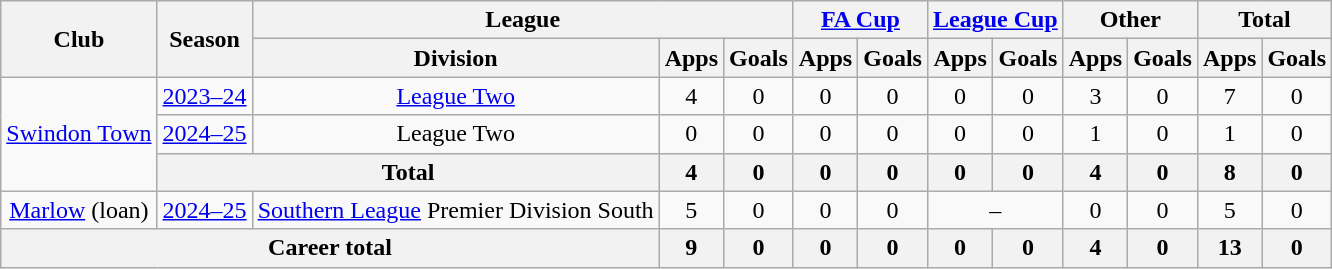<table class="wikitable" style="text-align:center">
<tr>
<th rowspan="2">Club</th>
<th rowspan="2">Season</th>
<th colspan="3">League</th>
<th colspan="2"><a href='#'>FA Cup</a></th>
<th colspan="2"><a href='#'>League Cup</a></th>
<th colspan="2">Other</th>
<th colspan="2">Total</th>
</tr>
<tr>
<th>Division</th>
<th>Apps</th>
<th>Goals</th>
<th>Apps</th>
<th>Goals</th>
<th>Apps</th>
<th>Goals</th>
<th>Apps</th>
<th>Goals</th>
<th>Apps</th>
<th>Goals</th>
</tr>
<tr>
<td rowspan="3"><a href='#'>Swindon Town</a></td>
<td><a href='#'>2023–24</a></td>
<td><a href='#'>League Two</a></td>
<td>4</td>
<td>0</td>
<td>0</td>
<td>0</td>
<td>0</td>
<td>0</td>
<td>3</td>
<td>0</td>
<td>7</td>
<td>0</td>
</tr>
<tr>
<td><a href='#'>2024–25</a></td>
<td>League Two</td>
<td>0</td>
<td>0</td>
<td>0</td>
<td>0</td>
<td>0</td>
<td>0</td>
<td>1</td>
<td>0</td>
<td>1</td>
<td>0</td>
</tr>
<tr>
<th colspan=2>Total</th>
<th>4</th>
<th>0</th>
<th>0</th>
<th>0</th>
<th>0</th>
<th>0</th>
<th>4</th>
<th>0</th>
<th>8</th>
<th>0</th>
</tr>
<tr>
<td><a href='#'>Marlow</a> (loan)</td>
<td><a href='#'>2024–25</a></td>
<td><a href='#'>Southern League</a> Premier Division South</td>
<td>5</td>
<td>0</td>
<td>0</td>
<td>0</td>
<td colspan="2">–</td>
<td>0</td>
<td>0</td>
<td>5</td>
<td>0</td>
</tr>
<tr>
<th colspan=3>Career total</th>
<th>9</th>
<th>0</th>
<th>0</th>
<th>0</th>
<th>0</th>
<th>0</th>
<th>4</th>
<th>0</th>
<th>13</th>
<th>0</th>
</tr>
</table>
